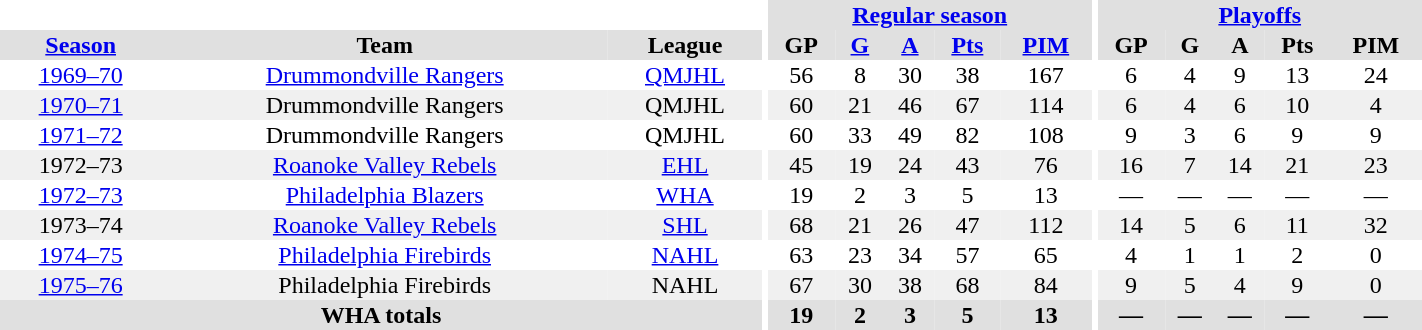<table border="0" cellpadding="1" cellspacing="0" style="text-align:center; width:75%">
<tr bgcolor="#e0e0e0">
<th colspan="3" bgcolor="#ffffff"></th>
<th rowspan="99" bgcolor="#ffffff"></th>
<th colspan="5"><a href='#'>Regular season</a></th>
<th rowspan="99" bgcolor="#ffffff"></th>
<th colspan="5"><a href='#'>Playoffs</a></th>
</tr>
<tr bgcolor="#e0e0e0">
<th><a href='#'>Season</a></th>
<th>Team</th>
<th>League</th>
<th>GP</th>
<th><a href='#'>G</a></th>
<th><a href='#'>A</a></th>
<th><a href='#'>Pts</a></th>
<th><a href='#'>PIM</a></th>
<th>GP</th>
<th>G</th>
<th>A</th>
<th>Pts</th>
<th>PIM</th>
</tr>
<tr>
<td><a href='#'>1969–70</a></td>
<td><a href='#'>Drummondville Rangers</a></td>
<td><a href='#'>QMJHL</a></td>
<td>56</td>
<td>8</td>
<td>30</td>
<td>38</td>
<td>167</td>
<td>6</td>
<td>4</td>
<td>9</td>
<td>13</td>
<td>24</td>
</tr>
<tr bgcolor="#f0f0f0">
<td><a href='#'>1970–71</a></td>
<td>Drummondville Rangers</td>
<td>QMJHL</td>
<td>60</td>
<td>21</td>
<td>46</td>
<td>67</td>
<td>114</td>
<td>6</td>
<td>4</td>
<td>6</td>
<td>10</td>
<td>4</td>
</tr>
<tr>
<td><a href='#'>1971–72</a></td>
<td>Drummondville Rangers</td>
<td>QMJHL</td>
<td>60</td>
<td>33</td>
<td>49</td>
<td>82</td>
<td>108</td>
<td>9</td>
<td>3</td>
<td>6</td>
<td>9</td>
<td>9</td>
</tr>
<tr bgcolor="#f0f0f0">
<td>1972–73</td>
<td><a href='#'>Roanoke Valley Rebels</a></td>
<td><a href='#'>EHL</a></td>
<td>45</td>
<td>19</td>
<td>24</td>
<td>43</td>
<td>76</td>
<td>16</td>
<td>7</td>
<td>14</td>
<td>21</td>
<td>23</td>
</tr>
<tr>
<td><a href='#'>1972–73</a></td>
<td><a href='#'>Philadelphia Blazers</a></td>
<td><a href='#'>WHA</a></td>
<td>19</td>
<td>2</td>
<td>3</td>
<td>5</td>
<td>13</td>
<td>—</td>
<td>—</td>
<td>—</td>
<td>—</td>
<td>—</td>
</tr>
<tr bgcolor="#f0f0f0">
<td>1973–74</td>
<td><a href='#'>Roanoke Valley Rebels</a></td>
<td><a href='#'>SHL</a></td>
<td>68</td>
<td>21</td>
<td>26</td>
<td>47</td>
<td>112</td>
<td>14</td>
<td>5</td>
<td>6</td>
<td>11</td>
<td>32</td>
</tr>
<tr>
<td><a href='#'>1974–75</a></td>
<td><a href='#'>Philadelphia Firebirds</a></td>
<td><a href='#'>NAHL</a></td>
<td>63</td>
<td>23</td>
<td>34</td>
<td>57</td>
<td>65</td>
<td>4</td>
<td>1</td>
<td>1</td>
<td>2</td>
<td>0</td>
</tr>
<tr bgcolor="#f0f0f0">
<td><a href='#'>1975–76</a></td>
<td>Philadelphia Firebirds</td>
<td>NAHL</td>
<td>67</td>
<td>30</td>
<td>38</td>
<td>68</td>
<td>84</td>
<td>9</td>
<td>5</td>
<td>4</td>
<td>9</td>
<td>0</td>
</tr>
<tr ALIGN="center" bgcolor="#e0e0e0">
<th colspan="3">WHA totals</th>
<th>19</th>
<th>2</th>
<th>3</th>
<th>5</th>
<th>13</th>
<th>—</th>
<th>—</th>
<th>—</th>
<th>—</th>
<th>—</th>
</tr>
</table>
